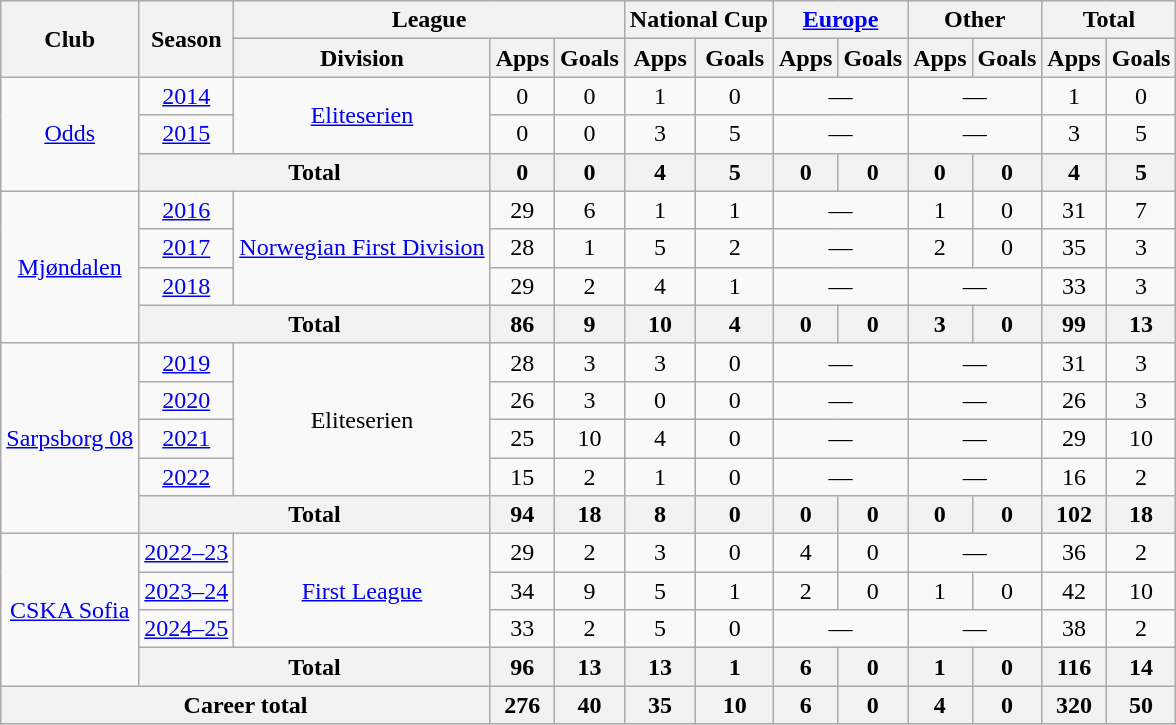<table class="wikitable" style="text-align:center">
<tr>
<th rowspan="2">Club</th>
<th rowspan="2">Season</th>
<th colspan="3">League</th>
<th colspan="2">National Cup</th>
<th colspan="2"><a href='#'>Europe</a></th>
<th colspan="2">Other</th>
<th colspan="2">Total</th>
</tr>
<tr>
<th>Division</th>
<th>Apps</th>
<th>Goals</th>
<th>Apps</th>
<th>Goals</th>
<th>Apps</th>
<th>Goals</th>
<th>Apps</th>
<th>Goals</th>
<th>Apps</th>
<th>Goals</th>
</tr>
<tr>
<td rowspan=3><a href='#'>Odds</a></td>
<td><a href='#'>2014</a></td>
<td rowspan=2><a href='#'>Eliteserien</a></td>
<td>0</td>
<td>0</td>
<td>1</td>
<td>0</td>
<td colspan="2">—</td>
<td colspan="2">—</td>
<td>1</td>
<td>0</td>
</tr>
<tr>
<td><a href='#'>2015</a></td>
<td>0</td>
<td>0</td>
<td>3</td>
<td>5</td>
<td colspan="2">—</td>
<td colspan="2">—</td>
<td>3</td>
<td>5</td>
</tr>
<tr>
<th colspan="2">Total</th>
<th>0</th>
<th>0</th>
<th>4</th>
<th>5</th>
<th>0</th>
<th>0</th>
<th>0</th>
<th>0</th>
<th>4</th>
<th>5</th>
</tr>
<tr>
<td rowspan=4><a href='#'>Mjøndalen</a></td>
<td><a href='#'>2016</a></td>
<td rowspan=3><a href='#'>Norwegian First Division</a></td>
<td>29</td>
<td>6</td>
<td>1</td>
<td>1</td>
<td colspan="2">—</td>
<td>1</td>
<td>0</td>
<td>31</td>
<td>7</td>
</tr>
<tr>
<td><a href='#'>2017</a></td>
<td>28</td>
<td>1</td>
<td>5</td>
<td>2</td>
<td colspan="2">—</td>
<td>2</td>
<td>0</td>
<td>35</td>
<td>3</td>
</tr>
<tr>
<td><a href='#'>2018</a></td>
<td>29</td>
<td>2</td>
<td>4</td>
<td>1</td>
<td colspan="2">—</td>
<td colspan="2">—</td>
<td>33</td>
<td>3</td>
</tr>
<tr>
<th colspan="2">Total</th>
<th>86</th>
<th>9</th>
<th>10</th>
<th>4</th>
<th>0</th>
<th>0</th>
<th>3</th>
<th>0</th>
<th>99</th>
<th>13</th>
</tr>
<tr>
<td rowspan=5><a href='#'>Sarpsborg 08</a></td>
<td><a href='#'>2019</a></td>
<td rowspan=4>Eliteserien</td>
<td>28</td>
<td>3</td>
<td>3</td>
<td>0</td>
<td colspan="2">—</td>
<td colspan="2">—</td>
<td>31</td>
<td>3</td>
</tr>
<tr>
<td><a href='#'>2020</a></td>
<td>26</td>
<td>3</td>
<td>0</td>
<td>0</td>
<td colspan="2">—</td>
<td colspan="2">—</td>
<td>26</td>
<td>3</td>
</tr>
<tr>
<td><a href='#'>2021</a></td>
<td>25</td>
<td>10</td>
<td>4</td>
<td>0</td>
<td colspan="2">—</td>
<td colspan="2">—</td>
<td>29</td>
<td>10</td>
</tr>
<tr>
<td><a href='#'>2022</a></td>
<td>15</td>
<td>2</td>
<td>1</td>
<td>0</td>
<td colspan="2">—</td>
<td colspan="2">—</td>
<td>16</td>
<td>2</td>
</tr>
<tr>
<th colspan="2">Total</th>
<th>94</th>
<th>18</th>
<th>8</th>
<th>0</th>
<th>0</th>
<th>0</th>
<th>0</th>
<th>0</th>
<th>102</th>
<th>18</th>
</tr>
<tr>
<td rowspan=4><a href='#'>CSKA Sofia</a></td>
<td><a href='#'>2022–23</a></td>
<td rowspan=3><a href='#'>First League</a></td>
<td>29</td>
<td>2</td>
<td>3</td>
<td>0</td>
<td>4</td>
<td>0</td>
<td colspan="2">—</td>
<td>36</td>
<td>2</td>
</tr>
<tr>
<td><a href='#'>2023–24</a></td>
<td>34</td>
<td>9</td>
<td>5</td>
<td>1</td>
<td>2</td>
<td>0</td>
<td>1</td>
<td>0</td>
<td>42</td>
<td>10</td>
</tr>
<tr>
<td><a href='#'>2024–25</a></td>
<td>33</td>
<td>2</td>
<td>5</td>
<td>0</td>
<td colspan="2">—</td>
<td colspan="2">—</td>
<td>38</td>
<td>2</td>
</tr>
<tr>
<th colspan="2">Total</th>
<th>96</th>
<th>13</th>
<th>13</th>
<th>1</th>
<th>6</th>
<th>0</th>
<th>1</th>
<th>0</th>
<th>116</th>
<th>14</th>
</tr>
<tr>
<th colspan="3">Career total</th>
<th>276</th>
<th>40</th>
<th>35</th>
<th>10</th>
<th>6</th>
<th>0</th>
<th>4</th>
<th>0</th>
<th>320</th>
<th>50</th>
</tr>
</table>
